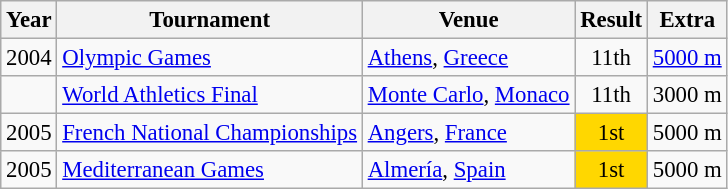<table class="wikitable" style="font-size: 95%;">
<tr>
<th>Year</th>
<th>Tournament</th>
<th>Venue</th>
<th>Result</th>
<th>Extra</th>
</tr>
<tr>
<td>2004</td>
<td><a href='#'>Olympic Games</a></td>
<td><a href='#'>Athens</a>, <a href='#'>Greece</a></td>
<td align="center">11th</td>
<td><a href='#'>5000 m</a></td>
</tr>
<tr>
<td></td>
<td><a href='#'>World Athletics Final</a></td>
<td><a href='#'>Monte Carlo</a>, <a href='#'>Monaco</a></td>
<td align="center">11th</td>
<td>3000 m</td>
</tr>
<tr>
<td>2005</td>
<td><a href='#'>French National Championships</a></td>
<td><a href='#'>Angers</a>, <a href='#'>France</a></td>
<td bgcolor="gold" align="center">1st</td>
<td>5000 m</td>
</tr>
<tr>
<td>2005</td>
<td><a href='#'>Mediterranean Games</a></td>
<td><a href='#'>Almería</a>, <a href='#'>Spain</a></td>
<td bgcolor="gold" align="center">1st</td>
<td>5000 m</td>
</tr>
</table>
